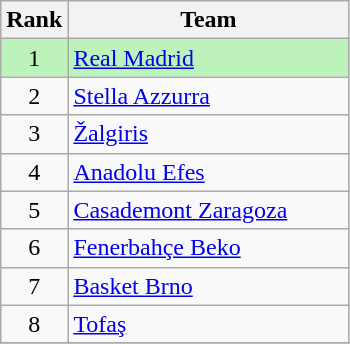<table class="wikitable">
<tr>
<th>Rank</th>
<th style="width:180px;">Team</th>
</tr>
<tr style="background:#bbf3bb;">
<td align=center>1</td>
<td> <a href='#'>Real Madrid</a></td>
</tr>
<tr>
<td align=center>2</td>
<td> <a href='#'>Stella Azzurra</a></td>
</tr>
<tr>
<td align=center>3</td>
<td> <a href='#'>Žalgiris</a></td>
</tr>
<tr>
<td align=center>4</td>
<td> <a href='#'>Anadolu Efes</a></td>
</tr>
<tr>
<td align=center>5</td>
<td> <a href='#'>Casademont Zaragoza</a></td>
</tr>
<tr>
<td align=center>6</td>
<td> <a href='#'>Fenerbahçe Beko</a></td>
</tr>
<tr>
<td align=center>7</td>
<td> <a href='#'>Basket Brno</a></td>
</tr>
<tr>
<td align=center>8</td>
<td> <a href='#'>Tofaş</a></td>
</tr>
<tr>
</tr>
</table>
